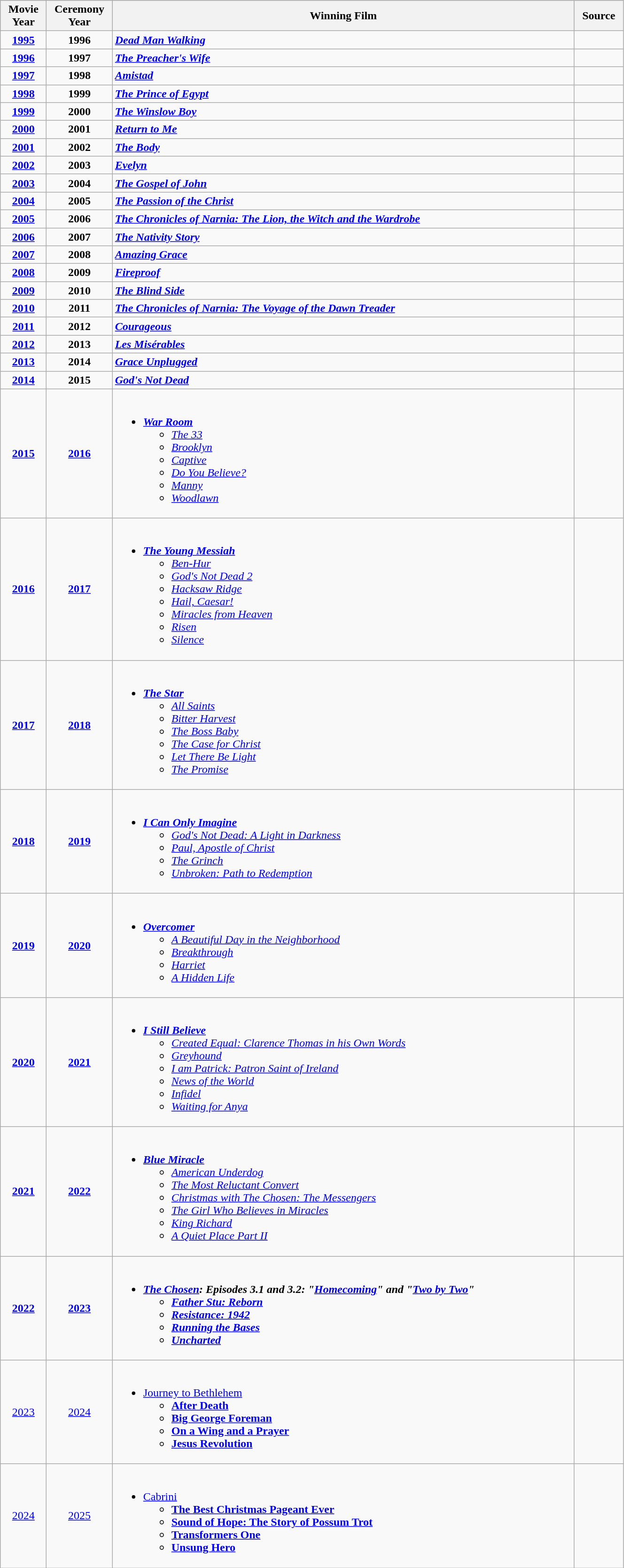<table class="wikitable" style="width:70%">
<tr bgcolor="#bebebe">
<th width="5%">Movie Year</th>
<th width="5%">Ceremony Year</th>
<th width="55%">Winning Film</th>
<th width="5%">Source</th>
</tr>
<tr>
<td style="text-align:center"><strong><a href='#'>1995</a></strong></td>
<td style="text-align:center"><strong>1996</strong></td>
<td><strong><em><a href='#'>Dead Man Walking</a></em></strong></td>
<td style="text-align:center"></td>
</tr>
<tr>
<td style="text-align:center"><strong><a href='#'>1996</a></strong></td>
<td style="text-align:center"><strong>1997</strong></td>
<td><strong><em><a href='#'>The Preacher's Wife</a></em></strong></td>
<td style="text-align:center"></td>
</tr>
<tr>
<td style="text-align:center"><strong><a href='#'>1997</a></strong></td>
<td style="text-align:center"><strong>1998</strong></td>
<td><strong><em><a href='#'>Amistad</a></em></strong></td>
<td style="text-align:center"></td>
</tr>
<tr>
<td style="text-align:center"><strong><a href='#'>1998</a></strong></td>
<td style="text-align:center"><strong>1999</strong></td>
<td><strong><em><a href='#'>The Prince of Egypt</a></em></strong></td>
<td style="text-align:center"></td>
</tr>
<tr>
<td style="text-align:center"><strong><a href='#'>1999</a></strong></td>
<td style="text-align:center"><strong>2000</strong></td>
<td><strong><em><a href='#'>The Winslow Boy</a></em></strong></td>
<td style="text-align:center"></td>
</tr>
<tr>
<td style="text-align:center"><strong><a href='#'>2000</a></strong></td>
<td style="text-align:center"><strong>2001</strong></td>
<td><strong><em><a href='#'>Return to Me</a></em></strong></td>
<td style="text-align:center"></td>
</tr>
<tr>
<td style="text-align:center"><strong><a href='#'>2001</a></strong></td>
<td style="text-align:center"><strong>2002</strong></td>
<td><strong><em><a href='#'>The Body</a></em></strong></td>
<td style="text-align:center"></td>
</tr>
<tr>
<td style="text-align:center"><strong><a href='#'>2002</a></strong></td>
<td style="text-align:center"><strong>2003</strong></td>
<td><strong><em><a href='#'>Evelyn</a></em></strong></td>
<td style="text-align:center"></td>
</tr>
<tr>
<td style="text-align:center"><strong><a href='#'>2003</a></strong></td>
<td style="text-align:center"><strong>2004</strong></td>
<td><strong><em><a href='#'>The Gospel of John</a></em></strong></td>
<td style="text-align:center"></td>
</tr>
<tr>
<td style="text-align:center"><strong><a href='#'>2004</a></strong></td>
<td style="text-align:center"><strong>2005</strong></td>
<td><strong><em><a href='#'>The Passion of the Christ</a></em></strong></td>
<td style="text-align:center"></td>
</tr>
<tr>
<td style="text-align:center"><strong><a href='#'>2005</a></strong></td>
<td style="text-align:center"><strong>2006</strong></td>
<td><strong><em><a href='#'>The Chronicles of Narnia: The Lion, the Witch and the Wardrobe</a></em></strong></td>
<td style="text-align:center"></td>
</tr>
<tr>
<td style="text-align:center"><strong><a href='#'>2006</a></strong></td>
<td style="text-align:center"><strong>2007</strong></td>
<td><strong><em><a href='#'>The Nativity Story</a></em></strong></td>
<td style="text-align:center"></td>
</tr>
<tr>
<td style="text-align:center"><strong><a href='#'>2007</a></strong></td>
<td style="text-align:center"><strong>2008</strong></td>
<td><strong><em><a href='#'>Amazing Grace</a></em></strong></td>
<td style="text-align:center"></td>
</tr>
<tr>
<td style="text-align:center"><strong><a href='#'>2008</a></strong></td>
<td style="text-align:center"><strong>2009</strong></td>
<td><strong><em><a href='#'>Fireproof</a></em></strong></td>
<td style="text-align:center"></td>
</tr>
<tr>
<td style="text-align:center"><strong><a href='#'>2009</a></strong></td>
<td style="text-align:center"><strong>2010</strong></td>
<td><strong><em><a href='#'>The Blind Side</a></em></strong></td>
<td style="text-align:center"></td>
</tr>
<tr>
<td style="text-align:center"><strong><a href='#'>2010</a></strong></td>
<td style="text-align:center"><strong>2011</strong></td>
<td><strong><em><a href='#'>The Chronicles of Narnia: The Voyage of the Dawn Treader</a></em></strong></td>
<td style="text-align:center"></td>
</tr>
<tr>
<td style="text-align:center"><strong><a href='#'>2011</a></strong></td>
<td style="text-align:center"><strong>2012</strong></td>
<td><strong><em><a href='#'>Courageous</a></em></strong></td>
<td style="text-align:center"></td>
</tr>
<tr>
<td style="text-align:center"><strong><a href='#'>2012</a></strong></td>
<td style="text-align:center"><strong>2013</strong></td>
<td><strong><em><a href='#'>Les Misérables</a></em></strong></td>
<td style="text-align:center"></td>
</tr>
<tr>
<td style="text-align:center"><strong><a href='#'>2013</a></strong></td>
<td style="text-align:center"><strong>2014</strong></td>
<td><strong><em><a href='#'>Grace Unplugged</a></em></strong></td>
<td style="text-align:center"></td>
</tr>
<tr>
<td style="text-align:center"><strong><a href='#'>2014</a></strong></td>
<td style="text-align:center"><strong>2015</strong></td>
<td><strong><em><a href='#'>God's Not Dead</a></em></strong></td>
<td style="text-align:center"></td>
</tr>
<tr>
<td style="text-align:center"><strong><a href='#'>2015</a></strong></td>
<td style="text-align:center"><strong><a href='#'>2016</a></strong></td>
<td><br><ul><li><strong><em><a href='#'>War Room</a></em></strong><ul><li><em><a href='#'>The 33</a></em></li><li><em><a href='#'>Brooklyn</a></em></li><li><em><a href='#'>Captive</a></em></li><li><em><a href='#'>Do You Believe?</a></em></li><li><em><a href='#'>Manny</a></em></li><li><em><a href='#'>Woodlawn</a></em></li></ul></li></ul></td>
<td style="text-align:center"></td>
</tr>
<tr>
<td style="text-align:center"><strong><a href='#'>2016</a></strong></td>
<td style="text-align:center"><strong><a href='#'>2017</a></strong></td>
<td><br><ul><li><strong><em><a href='#'>The Young Messiah</a></em></strong><ul><li><em><a href='#'>Ben-Hur</a></em></li><li><em><a href='#'>God's Not Dead 2</a></em></li><li><em><a href='#'>Hacksaw Ridge</a></em></li><li><em><a href='#'>Hail, Caesar!</a></em></li><li><em><a href='#'>Miracles from Heaven</a></em></li><li><em><a href='#'>Risen</a></em></li><li><em><a href='#'>Silence</a></em></li></ul></li></ul></td>
<td style="text-align:center"></td>
</tr>
<tr>
<td style="text-align:center"><strong><a href='#'>2017</a></strong></td>
<td style="text-align:center"><strong><a href='#'>2018</a></strong></td>
<td><br><ul><li><strong><em><a href='#'>The Star</a></em></strong><ul><li><em><a href='#'>All Saints</a></em></li><li><em><a href='#'>Bitter Harvest</a></em></li><li><em><a href='#'>The Boss Baby</a></em></li><li><em><a href='#'>The Case for Christ</a></em></li><li><em><a href='#'>Let There Be Light</a></em></li><li><em><a href='#'>The Promise</a></em></li></ul></li></ul></td>
<td style="text-align:center"></td>
</tr>
<tr>
<td style="text-align:center"><strong><a href='#'>2018</a></strong></td>
<td style="text-align:center"><strong><a href='#'>2019</a></strong></td>
<td><br><ul><li><strong><em><a href='#'>I Can Only Imagine</a></em></strong><ul><li><em><a href='#'>God's Not Dead: A Light in Darkness</a></em></li><li><em><a href='#'>Paul, Apostle of Christ</a></em></li><li><em><a href='#'>The Grinch</a></em></li><li><em><a href='#'>Unbroken: Path to Redemption</a></em></li></ul></li></ul></td>
<td style="text-align:center"></td>
</tr>
<tr>
<td style="text-align:center"><strong><a href='#'>2019</a></strong></td>
<td style="text-align:center"><strong><a href='#'>2020</a></strong></td>
<td><br><ul><li><strong><em><a href='#'>Overcomer</a></em></strong><ul><li><em><a href='#'>A Beautiful Day in the Neighborhood</a></em></li><li><em><a href='#'>Breakthrough</a></em></li><li><em><a href='#'>Harriet</a></em></li><li><em><a href='#'>A Hidden Life</a></em></li></ul></li></ul></td>
<td style="text-align:center"></td>
</tr>
<tr>
<td style="text-align:center"><strong><a href='#'>2020</a></strong></td>
<td style="text-align:center"><strong><a href='#'>2021</a></strong></td>
<td><br><ul><li><strong><em><a href='#'>I Still Believe</a></em></strong><ul><li><em><a href='#'>Created Equal: Clarence Thomas in his Own Words</a></em></li><li><em><a href='#'>Greyhound</a></em></li><li><em><a href='#'>I am Patrick: Patron Saint of Ireland</a></em></li><li><em><a href='#'>News of the World</a></em></li><li><em><a href='#'>Infidel</a></em></li><li><em><a href='#'>Waiting for Anya</a></em></li></ul></li></ul></td>
<td style="text-align:center"></td>
</tr>
<tr>
<td style="text-align:center"><strong><a href='#'>2021</a></strong></td>
<td style="text-align:center"><strong><a href='#'>2022</a></strong></td>
<td><br><ul><li><strong><em><a href='#'>Blue Miracle</a></em></strong><ul><li><em><a href='#'>American Underdog</a></em></li><li><em><a href='#'>The Most Reluctant Convert</a></em></li><li><em><a href='#'>Christmas with The Chosen: The Messengers</a></em></li><li><em><a href='#'>The Girl Who Believes in Miracles</a></em></li><li><em><a href='#'>King Richard</a></em></li><li><em><a href='#'>A Quiet Place Part II</a></em></li></ul></li></ul></td>
<td style="text-align:center"></td>
</tr>
<tr>
<td style="text-align:center"><strong><a href='#'>2022</a></strong></td>
<td style="text-align:center"><strong><a href='#'>2023</a></strong></td>
<td><br><ul><li><strong><em><a href='#'>The Chosen</a><em>: Episodes 3.1 and 3.2: "<a href='#'>Homecoming</a>" and "<a href='#'>Two by Two</a>"<strong><ul><li></em><a href='#'>Father Stu: Reborn</a><em></li><li></em><a href='#'>Resistance: 1942</a><em></li><li></em><a href='#'>Running the Bases</a><em></li><li></em><a href='#'>Uncharted</a><em></li></ul></li></ul></td>
<td style="text-align:center"></td>
</tr>
<tr>
<td style="text-align:center"></strong><a href='#'>2023</a><strong></td>
<td style="text-align:center"></strong><a href='#'>2024</a><strong></td>
<td><br><ul><li></em></strong><a href='#'>Journey to Bethlehem</a><strong><em><ul><li></em><a href='#'>After Death</a><em></li><li></em><a href='#'>Big George Foreman</a><em></li><li></em><a href='#'>On a Wing and a Prayer</a><em></li><li></em><a href='#'>Jesus Revolution</a><em></li></ul></li></ul></td>
<td style="text-align:center"></td>
</tr>
<tr>
<td style="text-align:center"></strong><a href='#'>2024</a><strong></td>
<td style="text-align:center"></strong><a href='#'>2025</a><strong></td>
<td><br><ul><li></em></strong><a href='#'>Cabrini</a><strong><em><ul><li></em><a href='#'>The Best Christmas Pageant Ever</a><em></li><li></em><a href='#'>Sound of Hope: The Story of Possum Trot</a><em></li><li></em><a href='#'>Transformers One</a><em></li><li></em><a href='#'>Unsung Hero</a><em></li></ul></li></ul></td>
<td style="text-align:center"></td>
</tr>
</table>
